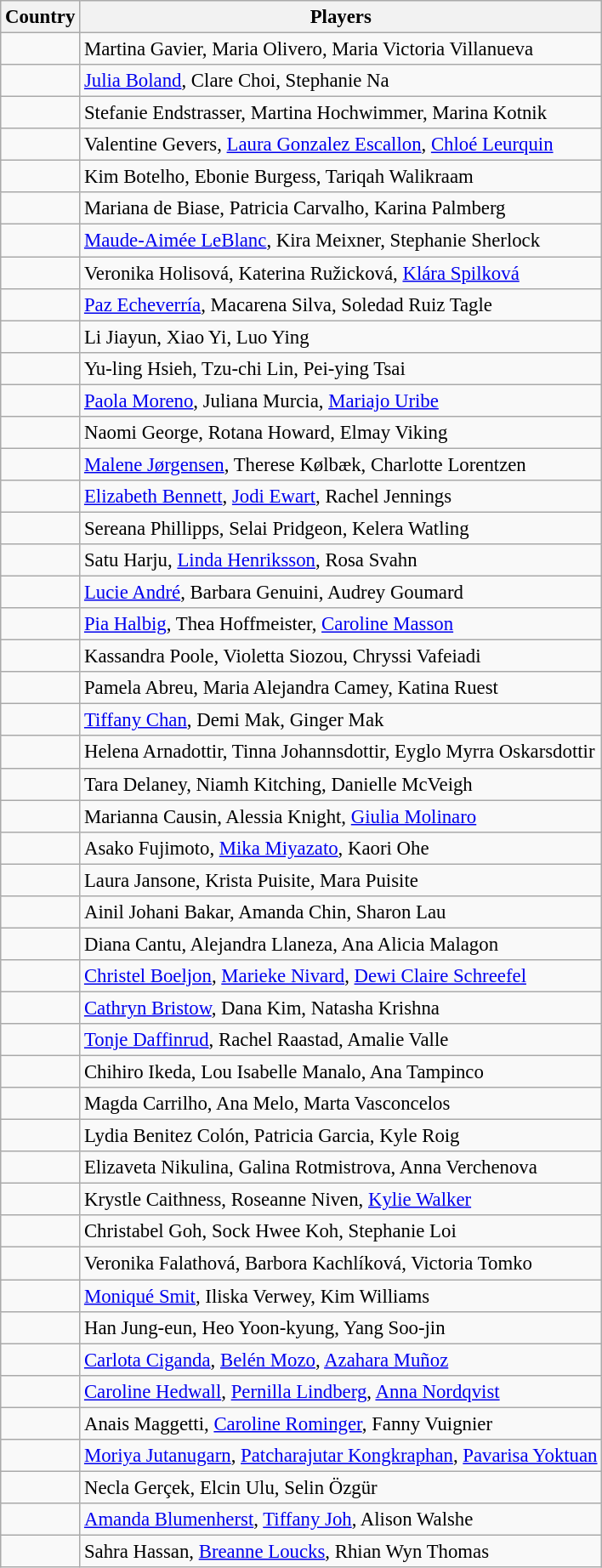<table class="wikitable" style="font-size:95%;">
<tr>
<th>Country</th>
<th>Players</th>
</tr>
<tr>
<td></td>
<td>Martina Gavier, Maria Olivero, Maria Victoria Villanueva</td>
</tr>
<tr>
<td></td>
<td><a href='#'>Julia Boland</a>, Clare Choi, Stephanie Na</td>
</tr>
<tr>
<td></td>
<td>Stefanie Endstrasser, Martina Hochwimmer, Marina Kotnik</td>
</tr>
<tr>
<td></td>
<td>Valentine Gevers, <a href='#'>Laura Gonzalez Escallon</a>, <a href='#'>Chloé Leurquin</a></td>
</tr>
<tr>
<td></td>
<td>Kim Botelho, Ebonie Burgess, Tariqah Walikraam</td>
</tr>
<tr>
<td></td>
<td>Mariana de Biase, Patricia Carvalho, Karina Palmberg</td>
</tr>
<tr>
<td></td>
<td><a href='#'>Maude-Aimée LeBlanc</a>, Kira Meixner, Stephanie Sherlock</td>
</tr>
<tr>
<td></td>
<td>Veronika Holisová, Katerina Ružicková, <a href='#'>Klára Spilková</a></td>
</tr>
<tr>
<td></td>
<td><a href='#'>Paz Echeverría</a>, Macarena Silva, Soledad Ruiz Tagle</td>
</tr>
<tr>
<td></td>
<td>Li Jiayun, Xiao Yi, Luo Ying</td>
</tr>
<tr>
<td></td>
<td>Yu-ling Hsieh, Tzu-chi Lin, Pei-ying Tsai</td>
</tr>
<tr>
<td></td>
<td><a href='#'>Paola Moreno</a>, Juliana Murcia, <a href='#'>Mariajo Uribe</a></td>
</tr>
<tr>
<td></td>
<td>Naomi George, Rotana Howard, Elmay Viking</td>
</tr>
<tr>
<td></td>
<td><a href='#'>Malene Jørgensen</a>, Therese Kølbæk, Charlotte Lorentzen</td>
</tr>
<tr>
<td></td>
<td><a href='#'>Elizabeth Bennett</a>, <a href='#'>Jodi Ewart</a>, Rachel Jennings</td>
</tr>
<tr>
<td></td>
<td>Sereana Phillipps, Selai Pridgeon, Kelera Watling</td>
</tr>
<tr>
<td></td>
<td>Satu Harju, <a href='#'>Linda Henriksson</a>, Rosa Svahn</td>
</tr>
<tr>
<td></td>
<td><a href='#'>Lucie André</a>, Barbara Genuini, Audrey Goumard</td>
</tr>
<tr>
<td></td>
<td><a href='#'>Pia Halbig</a>, Thea Hoffmeister, <a href='#'>Caroline Masson</a></td>
</tr>
<tr>
<td></td>
<td>Kassandra Poole, Violetta Siozou, Chryssi Vafeiadi</td>
</tr>
<tr>
<td></td>
<td>Pamela Abreu, Maria Alejandra Camey, Katina Ruest</td>
</tr>
<tr>
<td></td>
<td><a href='#'>Tiffany Chan</a>, Demi Mak, Ginger Mak</td>
</tr>
<tr>
<td></td>
<td>Helena Arnadottir, Tinna Johannsdottir, Eyglo Myrra Oskarsdottir</td>
</tr>
<tr>
<td></td>
<td>Tara Delaney, Niamh Kitching, Danielle McVeigh</td>
</tr>
<tr>
<td></td>
<td>Marianna Causin, Alessia Knight, <a href='#'>Giulia Molinaro</a></td>
</tr>
<tr>
<td></td>
<td>Asako Fujimoto, <a href='#'>Mika Miyazato</a>, Kaori Ohe</td>
</tr>
<tr>
<td></td>
<td>Laura Jansone, Krista Puisite, Mara Puisite</td>
</tr>
<tr>
<td></td>
<td>Ainil Johani Bakar, Amanda Chin, Sharon Lau</td>
</tr>
<tr>
<td></td>
<td>Diana Cantu, Alejandra Llaneza, Ana Alicia Malagon</td>
</tr>
<tr>
<td></td>
<td><a href='#'>Christel Boeljon</a>, <a href='#'>Marieke Nivard</a>, <a href='#'>Dewi Claire Schreefel</a></td>
</tr>
<tr>
<td></td>
<td><a href='#'>Cathryn Bristow</a>, Dana Kim, Natasha Krishna</td>
</tr>
<tr>
<td></td>
<td><a href='#'>Tonje Daffinrud</a>, Rachel Raastad, Amalie Valle</td>
</tr>
<tr>
<td></td>
<td>Chihiro Ikeda, Lou Isabelle Manalo, Ana Tampinco</td>
</tr>
<tr>
<td></td>
<td>Magda Carrilho, Ana Melo, Marta Vasconcelos</td>
</tr>
<tr>
<td></td>
<td>Lydia Benitez Colón, Patricia Garcia, Kyle Roig</td>
</tr>
<tr>
<td></td>
<td>Elizaveta Nikulina, Galina Rotmistrova, Anna Verchenova</td>
</tr>
<tr>
<td></td>
<td>Krystle Caithness, Roseanne Niven, <a href='#'>Kylie Walker</a></td>
</tr>
<tr>
<td></td>
<td>Christabel Goh, Sock Hwee Koh, Stephanie Loi</td>
</tr>
<tr>
<td></td>
<td>Veronika Falathová, Barbora Kachlíková, Victoria Tomko</td>
</tr>
<tr>
<td></td>
<td><a href='#'>Moniqué Smit</a>, Iliska Verwey, Kim Williams</td>
</tr>
<tr>
<td></td>
<td>Han Jung-eun, Heo Yoon-kyung, Yang Soo-jin</td>
</tr>
<tr>
<td></td>
<td><a href='#'>Carlota Ciganda</a>, <a href='#'>Belén Mozo</a>, <a href='#'>Azahara Muñoz</a></td>
</tr>
<tr>
<td></td>
<td><a href='#'>Caroline Hedwall</a>, <a href='#'>Pernilla Lindberg</a>, <a href='#'>Anna Nordqvist</a></td>
</tr>
<tr>
<td></td>
<td>Anais Maggetti, <a href='#'>Caroline Rominger</a>, Fanny Vuignier</td>
</tr>
<tr>
<td></td>
<td><a href='#'>Moriya Jutanugarn</a>, <a href='#'>Patcharajutar Kongkraphan</a>, <a href='#'>Pavarisa Yoktuan</a></td>
</tr>
<tr>
<td></td>
<td>Necla Gerçek, Elcin Ulu, Selin Özgür</td>
</tr>
<tr>
<td></td>
<td><a href='#'>Amanda Blumenherst</a>, <a href='#'>Tiffany Joh</a>, Alison Walshe</td>
</tr>
<tr>
<td></td>
<td>Sahra Hassan, <a href='#'>Breanne Loucks</a>, Rhian Wyn Thomas</td>
</tr>
</table>
